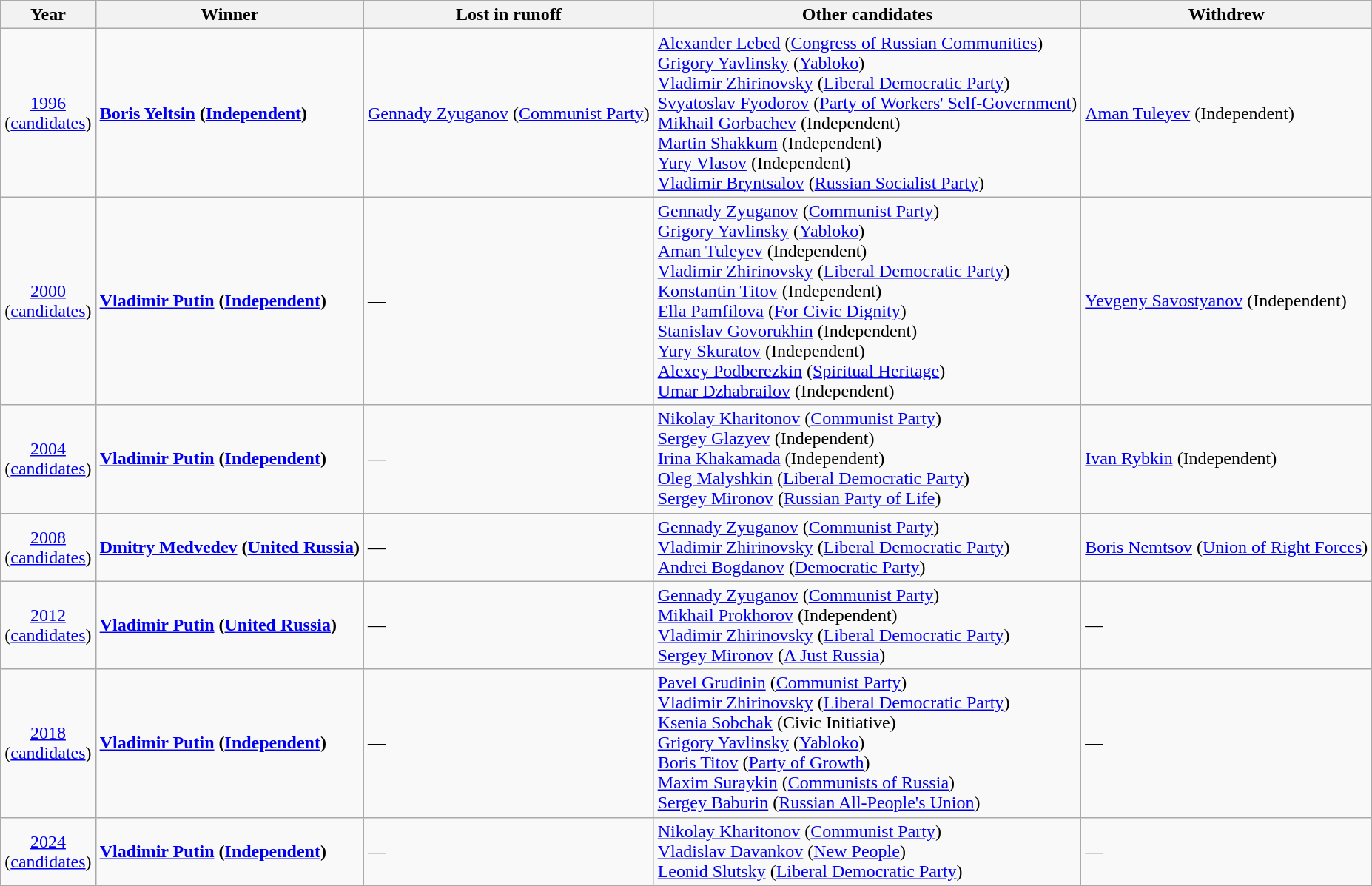<table class="wikitable">
<tr style="background:#ccc;">
<th>Year</th>
<th>Winner</th>
<th>Lost in runoff</th>
<th>Other candidates</th>
<th>Withdrew</th>
</tr>
<tr>
<td align=center><a href='#'>1996</a><br>(<a href='#'>candidates</a>)</td>
<td><strong><a href='#'>Boris Yeltsin</a></strong> <strong>(<a href='#'>Independent</a>)</strong></td>
<td><a href='#'>Gennady Zyuganov</a> (<a href='#'>Communist Party</a>)</td>
<td><a href='#'>Alexander Lebed</a> (<a href='#'>Congress of Russian Communities</a>)<br><a href='#'>Grigory Yavlinsky</a> (<a href='#'>Yabloko</a>)<br><a href='#'>Vladimir Zhirinovsky</a> (<a href='#'>Liberal Democratic Party</a>)<br><a href='#'>Svyatoslav Fyodorov</a> (<a href='#'>Party of Workers' Self-Government</a>)<br><a href='#'>Mikhail Gorbachev</a> (Independent)<br><a href='#'>Martin Shakkum</a> (Independent)<br><a href='#'>Yury Vlasov</a> (Independent)<br><a href='#'>Vladimir Bryntsalov</a> (<a href='#'>Russian Socialist Party</a>)</td>
<td><a href='#'>Aman Tuleyev</a> (Independent)</td>
</tr>
<tr>
<td align=center><a href='#'>2000</a><br>(<a href='#'>candidates</a>)</td>
<td><strong><a href='#'>Vladimir Putin</a> (<a href='#'>Independent</a>)</strong></td>
<td>—</td>
<td><a href='#'>Gennady Zyuganov</a> (<a href='#'>Communist Party</a>)<br><a href='#'>Grigory Yavlinsky</a> (<a href='#'>Yabloko</a>)<br><a href='#'>Aman Tuleyev</a> (Independent)<br><a href='#'>Vladimir Zhirinovsky</a> (<a href='#'>Liberal Democratic Party</a>)<br><a href='#'>Konstantin Titov</a> (Independent)<br><a href='#'>Ella Pamfilova</a> (<a href='#'>For Civic Dignity</a>)<br><a href='#'>Stanislav Govorukhin</a> (Independent)<br><a href='#'>Yury Skuratov</a> (Independent)<br><a href='#'>Alexey Podberezkin</a> (<a href='#'>Spiritual Heritage</a>)<br><a href='#'>Umar Dzhabrailov</a> (Independent)</td>
<td><a href='#'>Yevgeny Savostyanov</a> (Independent)</td>
</tr>
<tr>
<td align=center><a href='#'>2004</a><br>(<a href='#'>candidates</a>)</td>
<td><strong><a href='#'>Vladimir Putin</a> (<a href='#'>Independent</a>)</strong></td>
<td>—</td>
<td><a href='#'>Nikolay Kharitonov</a> (<a href='#'>Communist Party</a>)<br><a href='#'>Sergey Glazyev</a> (Independent)<br><a href='#'>Irina Khakamada</a> (Independent)<br><a href='#'>Oleg Malyshkin</a> (<a href='#'>Liberal Democratic Party</a>)<br><a href='#'>Sergey Mironov</a> (<a href='#'>Russian Party of Life</a>)</td>
<td><a href='#'>Ivan Rybkin</a> (Independent)</td>
</tr>
<tr>
<td align=center><a href='#'>2008</a><br>(<a href='#'>candidates</a>)</td>
<td><strong><a href='#'>Dmitry Medvedev</a> (<a href='#'>United Russia</a>)</strong></td>
<td>—</td>
<td><a href='#'>Gennady Zyuganov</a> (<a href='#'>Communist Party</a>)<br><a href='#'>Vladimir Zhirinovsky</a> (<a href='#'>Liberal Democratic Party</a>)<br><a href='#'>Andrei Bogdanov</a> (<a href='#'>Democratic Party</a>)</td>
<td><a href='#'>Boris Nemtsov</a> (<a href='#'>Union of Right Forces</a>)</td>
</tr>
<tr>
<td align=center><a href='#'>2012</a><br>(<a href='#'>candidates</a>)</td>
<td><strong><a href='#'>Vladimir Putin</a> (<a href='#'>United Russia</a>)</strong></td>
<td>—</td>
<td><a href='#'>Gennady Zyuganov</a> (<a href='#'>Communist Party</a>)<br><a href='#'>Mikhail Prokhorov</a> (Independent)<br><a href='#'>Vladimir Zhirinovsky</a> (<a href='#'>Liberal Democratic Party</a>)<br><a href='#'>Sergey Mironov</a> (<a href='#'>A Just Russia</a>)</td>
<td>—</td>
</tr>
<tr>
<td align=center><a href='#'>2018</a><br>(<a href='#'>candidates</a>)</td>
<td><strong><a href='#'>Vladimir Putin</a> (<a href='#'>Independent</a>)</strong></td>
<td>—</td>
<td><a href='#'>Pavel Grudinin</a> (<a href='#'>Communist Party</a>)<br><a href='#'>Vladimir Zhirinovsky</a> (<a href='#'>Liberal Democratic Party</a>)<br><a href='#'>Ksenia Sobchak</a> (Civic Initiative)<br><a href='#'>Grigory Yavlinsky</a> (<a href='#'>Yabloko</a>)<br><a href='#'>Boris Titov</a> (<a href='#'>Party of Growth</a>)<br><a href='#'>Maxim Suraykin</a> (<a href='#'>Communists of Russia</a>)<br><a href='#'>Sergey Baburin</a> (<a href='#'>Russian All-People's Union</a>)</td>
<td>—</td>
</tr>
<tr>
<td align=center><a href='#'>2024</a><br>(<a href='#'>candidates</a>)</td>
<td><strong><a href='#'>Vladimir Putin</a> (<a href='#'>Independent</a>)</strong></td>
<td>—</td>
<td><a href='#'>Nikolay Kharitonov</a> (<a href='#'>Communist Party</a>)<br><a href='#'>Vladislav Davankov</a> (<a href='#'>New People</a>)<br><a href='#'>Leonid Slutsky</a> (<a href='#'>Liberal Democratic Party</a>)</td>
<td>—</td>
</tr>
</table>
